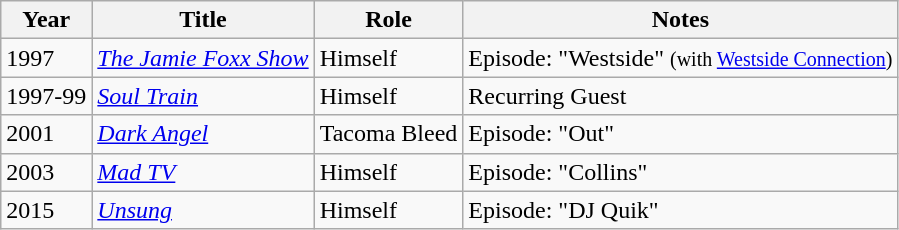<table class="wikitable sortable">
<tr>
<th>Year</th>
<th>Title</th>
<th>Role</th>
<th>Notes</th>
</tr>
<tr>
<td>1997</td>
<td><em><a href='#'>The Jamie Foxx Show</a></em></td>
<td>Himself</td>
<td>Episode: "Westside" <small>(with <a href='#'>Westside Connection</a>)</small></td>
</tr>
<tr>
<td>1997-99</td>
<td><em><a href='#'>Soul Train</a></em></td>
<td>Himself</td>
<td>Recurring Guest</td>
</tr>
<tr>
<td>2001</td>
<td><em><a href='#'>Dark Angel</a></em></td>
<td>Tacoma Bleed</td>
<td>Episode: "Out"</td>
</tr>
<tr>
<td>2003</td>
<td><em><a href='#'>Mad TV</a></em></td>
<td>Himself</td>
<td>Episode: "Collins"</td>
</tr>
<tr>
<td>2015</td>
<td><em><a href='#'>Unsung</a></em></td>
<td>Himself</td>
<td>Episode: "DJ Quik"</td>
</tr>
</table>
